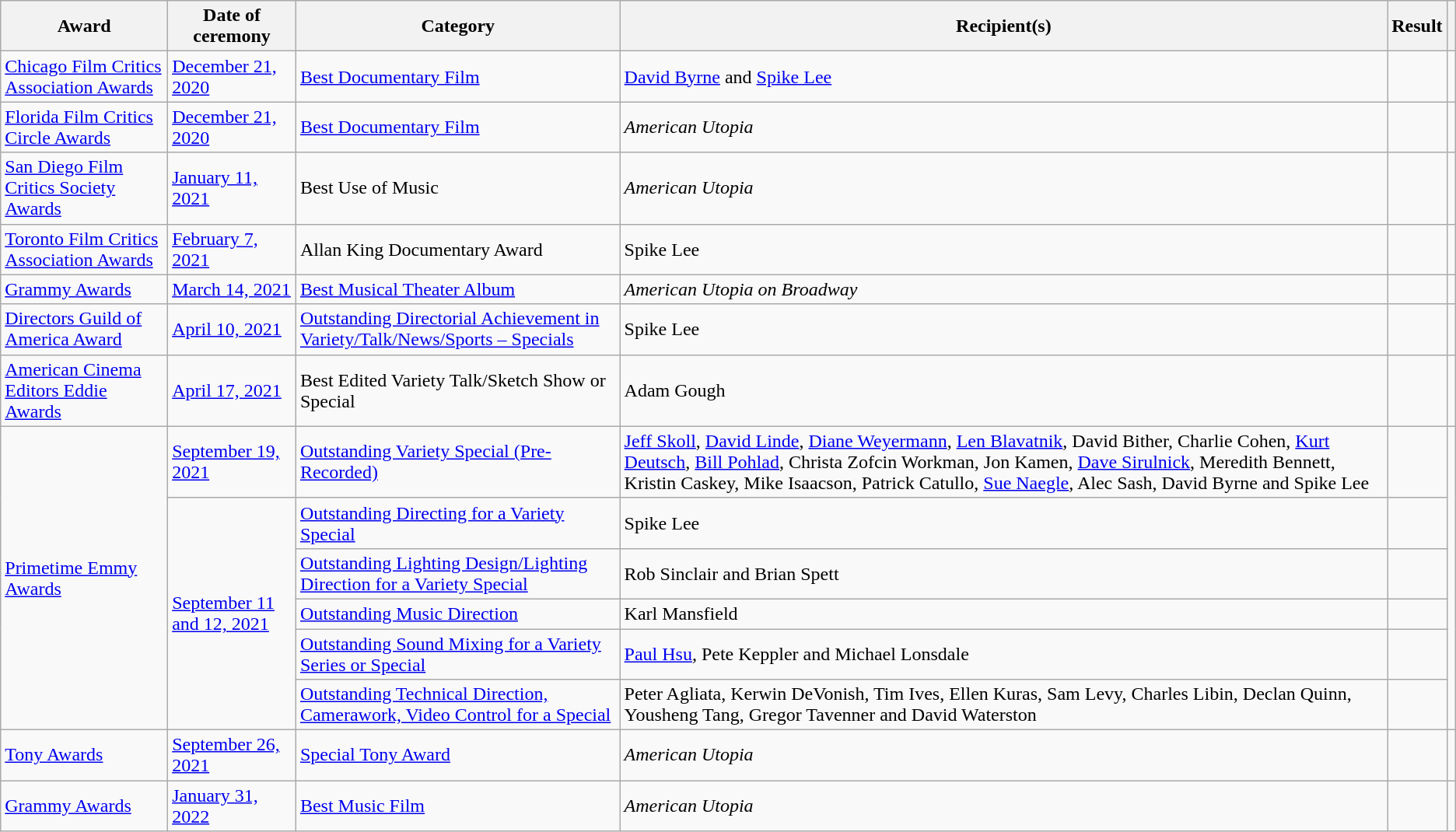<table class="wikitable plainrowheaders sortable">
<tr>
<th scope="col">Award</th>
<th scope="col">Date of ceremony</th>
<th scope="col">Category</th>
<th scope="col">Recipient(s)</th>
<th scope="col">Result</th>
<th class="unsortable" scope="col"></th>
</tr>
<tr>
<td><a href='#'>Chicago Film Critics Association Awards</a></td>
<td><a href='#'>December 21, 2020</a></td>
<td><a href='#'>Best Documentary Film</a></td>
<td><a href='#'>David Byrne</a> and <a href='#'>Spike Lee</a></td>
<td></td>
<td align="center"></td>
</tr>
<tr>
<td><a href='#'>Florida Film Critics Circle Awards</a></td>
<td><a href='#'>December 21, 2020</a></td>
<td><a href='#'>Best Documentary Film</a></td>
<td><em>American Utopia</em></td>
<td></td>
<td align="center"></td>
</tr>
<tr>
<td><a href='#'>San Diego Film Critics Society Awards</a></td>
<td><a href='#'>January 11, 2021</a></td>
<td>Best Use of Music</td>
<td><em>American Utopia</em></td>
<td></td>
<td align="center"></td>
</tr>
<tr>
<td><a href='#'>Toronto Film Critics Association Awards</a></td>
<td><a href='#'>February 7, 2021</a></td>
<td>Allan King Documentary Award</td>
<td>Spike Lee</td>
<td></td>
<td align="center"></td>
</tr>
<tr>
<td><a href='#'>Grammy Awards</a></td>
<td><a href='#'>March 14, 2021</a></td>
<td><a href='#'>Best Musical Theater Album</a></td>
<td><em>American Utopia on Broadway</em></td>
<td></td>
<td></td>
</tr>
<tr>
<td><a href='#'>Directors Guild of America Award</a></td>
<td><a href='#'>April 10, 2021</a></td>
<td><a href='#'>Outstanding Directorial Achievement in Variety/Talk/News/Sports – Specials</a></td>
<td>Spike Lee</td>
<td></td>
<td align="center"></td>
</tr>
<tr>
<td><a href='#'>American Cinema Editors Eddie Awards</a></td>
<td><a href='#'>April 17, 2021</a></td>
<td>Best Edited Variety Talk/Sketch Show or Special</td>
<td>Adam Gough</td>
<td></td>
<td align="center"></td>
</tr>
<tr>
<td rowspan="6"><a href='#'>Primetime Emmy Awards</a></td>
<td><a href='#'>September 19, 2021</a></td>
<td><a href='#'>Outstanding Variety Special (Pre-Recorded)</a></td>
<td><a href='#'>Jeff Skoll</a>, <a href='#'>David Linde</a>, <a href='#'>Diane Weyermann</a>, <a href='#'>Len Blavatnik</a>, David Bither, Charlie Cohen, <a href='#'>Kurt Deutsch</a>, <a href='#'>Bill Pohlad</a>, Christa Zofcin Workman, Jon Kamen, <a href='#'>Dave Sirulnick</a>, Meredith Bennett, Kristin Caskey, Mike Isaacson, Patrick Catullo, <a href='#'>Sue Naegle</a>, Alec Sash, David Byrne and Spike Lee</td>
<td></td>
<td align="center" rowspan="6"></td>
</tr>
<tr>
<td rowspan="5"><a href='#'>September 11 and 12, 2021</a></td>
<td><a href='#'>Outstanding Directing for a Variety Special</a></td>
<td>Spike Lee</td>
<td></td>
</tr>
<tr>
<td><a href='#'>Outstanding Lighting Design/Lighting Direction for a Variety Special</a></td>
<td>Rob Sinclair and Brian Spett</td>
<td></td>
</tr>
<tr>
<td><a href='#'>Outstanding Music Direction</a></td>
<td>Karl Mansfield</td>
<td></td>
</tr>
<tr>
<td><a href='#'>Outstanding Sound Mixing for a Variety Series or Special</a></td>
<td><a href='#'>Paul Hsu</a>, Pete Keppler and Michael Lonsdale</td>
<td></td>
</tr>
<tr>
<td><a href='#'>Outstanding Technical Direction, Camerawork, Video Control for a Special</a></td>
<td>Peter Agliata, Kerwin DeVonish, Tim Ives, Ellen Kuras, Sam Levy, Charles Libin, Declan Quinn, Yousheng Tang, Gregor Tavenner and David Waterston</td>
<td></td>
</tr>
<tr>
<td><a href='#'>Tony Awards</a></td>
<td><a href='#'>September 26, 2021</a></td>
<td><a href='#'>Special Tony Award</a></td>
<td><em>American Utopia</em></td>
<td></td>
<td></td>
</tr>
<tr>
<td><a href='#'>Grammy Awards</a></td>
<td><a href='#'>January 31, 2022</a></td>
<td><a href='#'>Best Music Film</a></td>
<td><em>American Utopia</em></td>
<td></td>
<td align="center"></td>
</tr>
</table>
